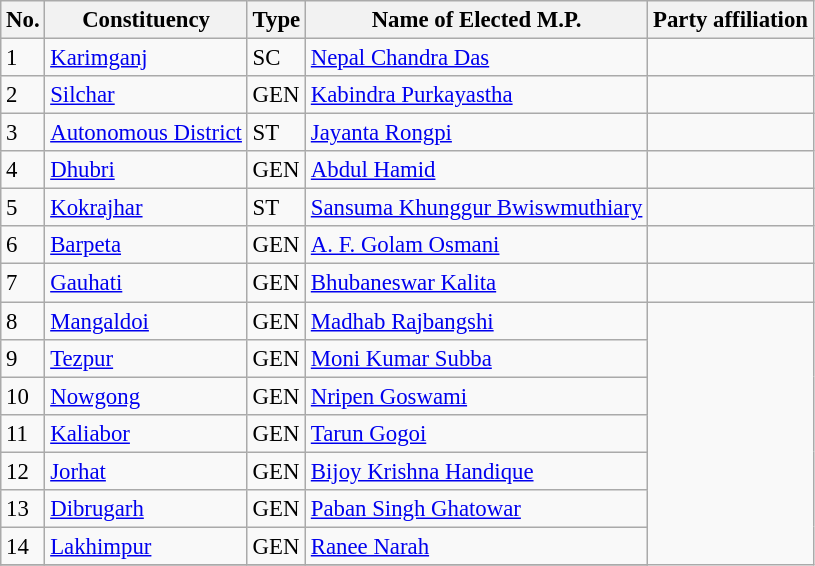<table class="wikitable" style="font-size:95%;">
<tr>
<th>No.</th>
<th>Constituency</th>
<th>Type</th>
<th>Name of Elected M.P.</th>
<th colspan="2">Party affiliation</th>
</tr>
<tr>
<td>1</td>
<td><a href='#'>Karimganj</a></td>
<td>SC</td>
<td><a href='#'>Nepal Chandra Das</a></td>
<td></td>
</tr>
<tr>
<td>2</td>
<td><a href='#'>Silchar</a></td>
<td>GEN</td>
<td><a href='#'>Kabindra Purkayastha</a></td>
<td></td>
</tr>
<tr>
<td>3</td>
<td><a href='#'>Autonomous District</a></td>
<td>ST</td>
<td><a href='#'>Jayanta Rongpi</a></td>
<td></td>
</tr>
<tr>
<td>4</td>
<td><a href='#'>Dhubri</a></td>
<td>GEN</td>
<td><a href='#'>Abdul Hamid</a></td>
<td></td>
</tr>
<tr>
<td>5</td>
<td><a href='#'>Kokrajhar</a></td>
<td>ST</td>
<td><a href='#'>Sansuma Khunggur Bwiswmuthiary</a></td>
<td></td>
</tr>
<tr>
<td>6</td>
<td><a href='#'>Barpeta</a></td>
<td>GEN</td>
<td><a href='#'>A. F. Golam Osmani</a></td>
<td></td>
</tr>
<tr>
<td>7</td>
<td><a href='#'>Gauhati</a></td>
<td>GEN</td>
<td><a href='#'>Bhubaneswar Kalita</a></td>
<td></td>
</tr>
<tr>
<td>8</td>
<td><a href='#'>Mangaldoi</a></td>
<td>GEN</td>
<td><a href='#'>Madhab Rajbangshi</a></td>
</tr>
<tr>
<td>9</td>
<td><a href='#'>Tezpur</a></td>
<td>GEN</td>
<td><a href='#'>Moni Kumar Subba</a></td>
</tr>
<tr>
<td>10</td>
<td><a href='#'>Nowgong</a></td>
<td>GEN</td>
<td><a href='#'>Nripen Goswami</a></td>
</tr>
<tr>
<td>11</td>
<td><a href='#'>Kaliabor</a></td>
<td>GEN</td>
<td><a href='#'>Tarun Gogoi</a></td>
</tr>
<tr>
<td>12</td>
<td><a href='#'>Jorhat</a></td>
<td>GEN</td>
<td><a href='#'>Bijoy Krishna Handique</a></td>
</tr>
<tr>
<td>13</td>
<td><a href='#'>Dibrugarh</a></td>
<td>GEN</td>
<td><a href='#'>Paban Singh Ghatowar</a></td>
</tr>
<tr>
<td>14</td>
<td><a href='#'>Lakhimpur</a></td>
<td>GEN</td>
<td><a href='#'>Ranee Narah</a></td>
</tr>
<tr>
</tr>
</table>
